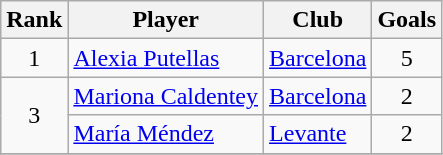<table class="wikitable sortable" style="text-align:center">
<tr>
<th>Rank</th>
<th>Player</th>
<th>Club</th>
<th>Goals</th>
</tr>
<tr>
<td rowspan=1>1</td>
<td align=left> <a href='#'>Alexia Putellas</a></td>
<td align=left><a href='#'>Barcelona</a></td>
<td>5</td>
</tr>
<tr>
<td rowspan=2>3</td>
<td align=left> <a href='#'>Mariona Caldentey</a></td>
<td align=left><a href='#'>Barcelona</a></td>
<td>2</td>
</tr>
<tr>
<td align=left> <a href='#'>María Méndez</a></td>
<td align=left><a href='#'>Levante</a></td>
<td>2</td>
</tr>
<tr>
</tr>
</table>
